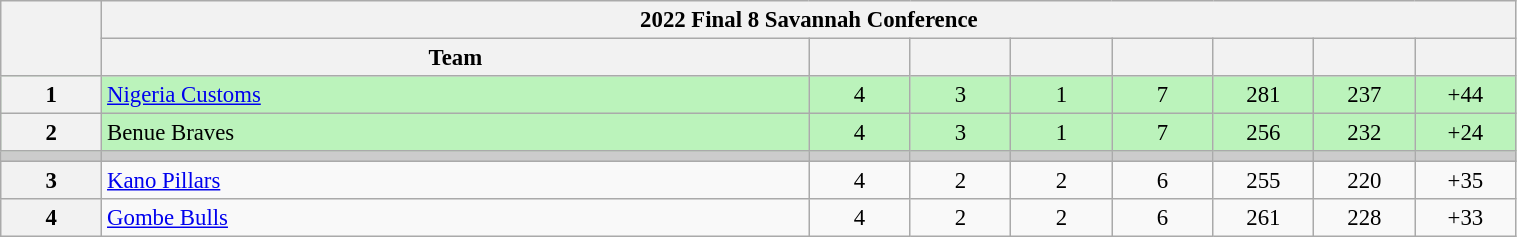<table class="wikitable" width="80%" style="font-size:95%; text-align:center">
<tr>
<th rowspan="2" width="5%"></th>
<th colspan="8" style="text-align:center">2022 Final 8 Savannah Conference</th>
</tr>
<tr>
<th width="35%">Team</th>
<th width="5%"></th>
<th width="5%"></th>
<th width="5%"></th>
<th width="5%"></th>
<th width="5%"></th>
<th width="5%"></th>
<th width="5%"></th>
</tr>
<tr style="background-color:#BBF3BB;">
<th>1</th>
<td style="text-align:left;"><a href='#'>Nigeria Customs</a></td>
<td>4</td>
<td>3</td>
<td>1</td>
<td>7</td>
<td>281</td>
<td>237</td>
<td>+44</td>
</tr>
<tr style="background-color:#BBF3BB;">
<th>2</th>
<td style="text-align:left;">Benue Braves</td>
<td>4</td>
<td>3</td>
<td>1</td>
<td>7</td>
<td>256</td>
<td>232</td>
<td>+24</td>
</tr>
<tr style="background-color:#CCCCCC">
<td></td>
<td></td>
<td></td>
<td></td>
<td></td>
<td></td>
<td></td>
<td></td>
<td></td>
</tr>
<tr>
<th>3</th>
<td style="text-align:left;"><a href='#'>Kano Pillars</a></td>
<td>4</td>
<td>2</td>
<td>2</td>
<td>6</td>
<td>255</td>
<td>220</td>
<td>+35</td>
</tr>
<tr>
<th>4</th>
<td style="text-align:left;"><a href='#'>Gombe Bulls</a></td>
<td>4</td>
<td>2</td>
<td>2</td>
<td>6</td>
<td>261</td>
<td>228</td>
<td>+33</td>
</tr>
</table>
